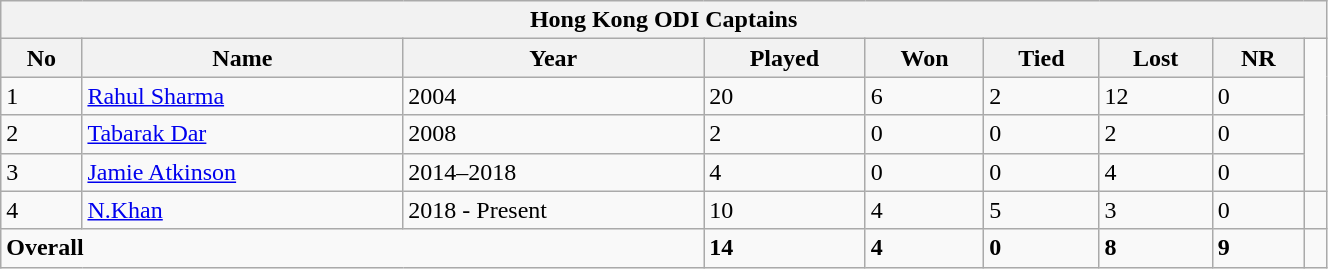<table class="wikitable" width="70%">
<tr>
<th bgcolor="#efefef" colspan=9>Hong Kong ODI Captains</th>
</tr>
<tr bgcolor="#efefef">
<th>No</th>
<th>Name</th>
<th>Year</th>
<th>Played</th>
<th>Won</th>
<th>Tied</th>
<th>Lost</th>
<th>NR</th>
</tr>
<tr>
<td>1</td>
<td><a href='#'>Rahul Sharma</a></td>
<td>2004</td>
<td>20</td>
<td>6</td>
<td>2</td>
<td>12</td>
<td>0</td>
</tr>
<tr>
<td>2</td>
<td><a href='#'>Tabarak Dar</a></td>
<td>2008</td>
<td>2</td>
<td>0</td>
<td>0</td>
<td>2</td>
<td>0</td>
</tr>
<tr>
<td>3</td>
<td><a href='#'>Jamie Atkinson</a></td>
<td>2014–2018</td>
<td>4</td>
<td>0</td>
<td>0</td>
<td>4</td>
<td>0</td>
</tr>
<tr>
<td>4</td>
<td><a href='#'>N.Khan</a></td>
<td>2018 - Present</td>
<td>10</td>
<td>4</td>
<td>5</td>
<td>3</td>
<td>0</td>
<td></td>
</tr>
<tr>
<td colspan=3><strong>Overall</strong></td>
<td><strong>14</strong></td>
<td><strong>4</strong></td>
<td><strong>0</strong></td>
<td><strong>8</strong></td>
<td><strong>9</strong></td>
</tr>
</table>
